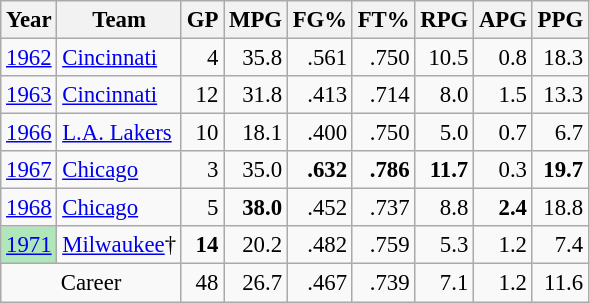<table class="wikitable sortable" style="font-size:95%; text-align:right;">
<tr>
<th>Year</th>
<th>Team</th>
<th>GP</th>
<th>MPG</th>
<th>FG%</th>
<th>FT%</th>
<th>RPG</th>
<th>APG</th>
<th>PPG</th>
</tr>
<tr>
<td style="text-align:left;"><a href='#'>1962</a></td>
<td style="text-align:left;"><a href='#'>Cincinnati</a></td>
<td>4</td>
<td>35.8</td>
<td>.561</td>
<td>.750</td>
<td>10.5</td>
<td>0.8</td>
<td>18.3</td>
</tr>
<tr>
<td style="text-align:left;"><a href='#'>1963</a></td>
<td style="text-align:left;"><a href='#'>Cincinnati</a></td>
<td>12</td>
<td>31.8</td>
<td>.413</td>
<td>.714</td>
<td>8.0</td>
<td>1.5</td>
<td>13.3</td>
</tr>
<tr>
<td style="text-align:left;"><a href='#'>1966</a></td>
<td style="text-align:left;"><a href='#'>L.A. Lakers</a></td>
<td>10</td>
<td>18.1</td>
<td>.400</td>
<td>.750</td>
<td>5.0</td>
<td>0.7</td>
<td>6.7</td>
</tr>
<tr>
<td style="text-align:left;"><a href='#'>1967</a></td>
<td style="text-align:left;"><a href='#'>Chicago</a></td>
<td>3</td>
<td>35.0</td>
<td><strong>.632</strong></td>
<td><strong>.786</strong></td>
<td><strong>11.7</strong></td>
<td>0.3</td>
<td><strong>19.7</strong></td>
</tr>
<tr>
<td style="text-align:left;"><a href='#'>1968</a></td>
<td style="text-align:left;"><a href='#'>Chicago</a></td>
<td>5</td>
<td><strong>38.0</strong></td>
<td>.452</td>
<td>.737</td>
<td>8.8</td>
<td><strong>2.4</strong></td>
<td>18.8</td>
</tr>
<tr>
<td style="text-align:left;background:#afe6ba;"><a href='#'>1971</a></td>
<td style="text-align:left;"><a href='#'>Milwaukee</a>†</td>
<td><strong>14</strong></td>
<td>20.2</td>
<td>.482</td>
<td>.759</td>
<td>5.3</td>
<td>1.2</td>
<td>7.4</td>
</tr>
<tr class="sortbottom">
<td style="text-align:center;" colspan="2">Career</td>
<td>48</td>
<td>26.7</td>
<td>.467</td>
<td>.739</td>
<td>7.1</td>
<td>1.2</td>
<td>11.6</td>
</tr>
</table>
